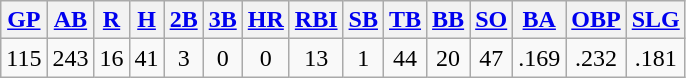<table class="wikitable">
<tr>
<th><a href='#'>GP</a></th>
<th><a href='#'>AB</a></th>
<th><a href='#'>R</a></th>
<th><a href='#'>H</a></th>
<th><a href='#'>2B</a></th>
<th><a href='#'>3B</a></th>
<th><a href='#'>HR</a></th>
<th><a href='#'>RBI</a></th>
<th><a href='#'>SB</a></th>
<th><a href='#'>TB</a></th>
<th><a href='#'>BB</a></th>
<th><a href='#'>SO</a></th>
<th><a href='#'>BA</a></th>
<th><a href='#'>OBP</a></th>
<th><a href='#'>SLG</a></th>
</tr>
<tr align=center>
<td>115</td>
<td>243</td>
<td>16</td>
<td>41</td>
<td>3</td>
<td>0</td>
<td>0</td>
<td>13</td>
<td>1</td>
<td>44</td>
<td>20</td>
<td>47</td>
<td>.169</td>
<td>.232</td>
<td>.181</td>
</tr>
</table>
